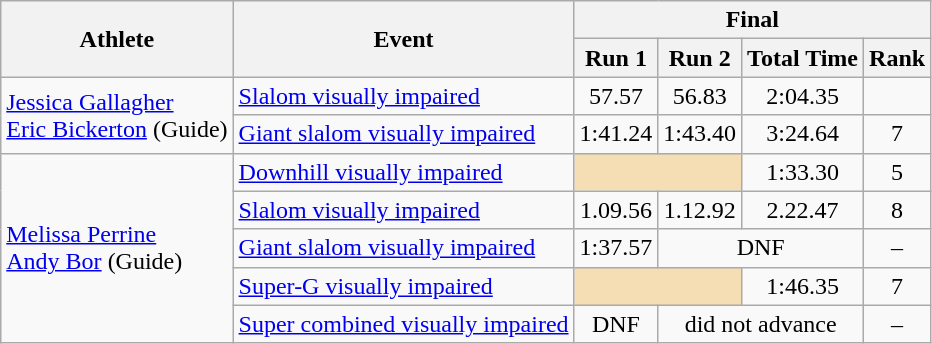<table class="wikitable" style="font-size:100%">
<tr>
<th rowspan="2">Athlete</th>
<th rowspan="2">Event</th>
<th colspan="4">Final</th>
</tr>
<tr>
<th>Run 1</th>
<th>Run 2</th>
<th>Total Time</th>
<th>Rank</th>
</tr>
<tr align="center">
<td rowspan="2" align="left"><a href='#'>Jessica Gallagher</a> <br> <a href='#'>Eric Bickerton</a> (Guide)</td>
<td align="left"><a href='#'>Slalom visually impaired</a></td>
<td>57.57</td>
<td>56.83</td>
<td>2:04.35</td>
<td></td>
</tr>
<tr align="center">
<td align="left"><a href='#'>Giant slalom visually impaired</a></td>
<td>1:41.24</td>
<td>1:43.40</td>
<td>3:24.64</td>
<td>7</td>
</tr>
<tr align="center">
<td align="left" rowspan="5"><a href='#'>Melissa Perrine</a> <br> <a href='#'>Andy Bor</a> (Guide)</td>
<td align="left"><a href='#'>Downhill visually impaired</a></td>
<td colspan="2" bgcolor="wheat"></td>
<td>1:33.30</td>
<td>5</td>
</tr>
<tr align="center">
<td align="left"><a href='#'>Slalom visually impaired</a></td>
<td>1.09.56</td>
<td>1.12.92</td>
<td>2.22.47</td>
<td>8</td>
</tr>
<tr align="center">
<td align="left"><a href='#'>Giant slalom visually impaired</a></td>
<td>1:37.57</td>
<td colspan="2">DNF</td>
<td>–</td>
</tr>
<tr align="center">
<td align="left"><a href='#'>Super-G visually impaired</a></td>
<td colspan="2" bgcolor="wheat"></td>
<td>1:46.35</td>
<td>7</td>
</tr>
<tr align="center">
<td align="left"><a href='#'>Super combined visually impaired</a></td>
<td>DNF</td>
<td colspan="2">did not advance</td>
<td>–</td>
</tr>
</table>
